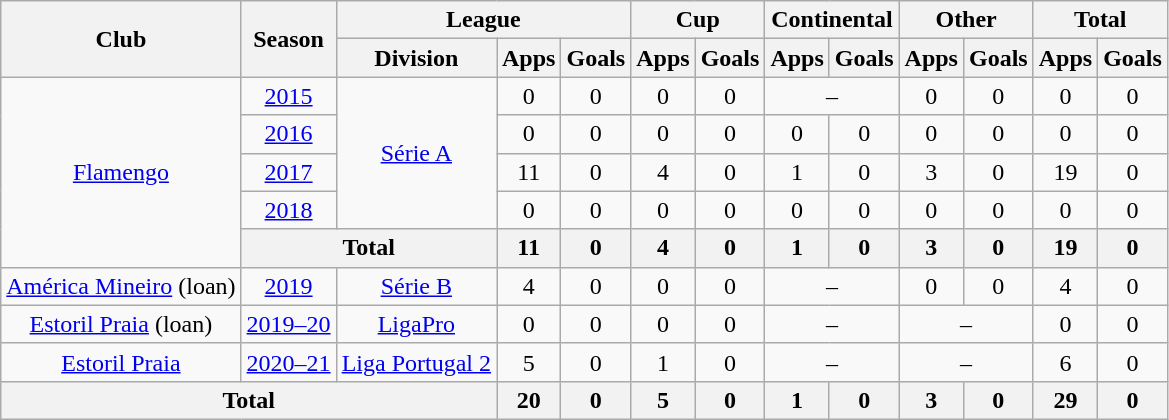<table class="wikitable" style="text-align: center;">
<tr>
<th rowspan="2">Club</th>
<th rowspan="2">Season</th>
<th colspan="3">League</th>
<th colspan="2">Cup</th>
<th colspan="2">Continental</th>
<th colspan="2">Other</th>
<th colspan="2">Total</th>
</tr>
<tr>
<th>Division</th>
<th>Apps</th>
<th>Goals</th>
<th>Apps</th>
<th>Goals</th>
<th>Apps</th>
<th>Goals</th>
<th>Apps</th>
<th>Goals</th>
<th>Apps</th>
<th>Goals</th>
</tr>
<tr>
<td rowspan="5"><a href='#'>Flamengo</a></td>
<td><a href='#'>2015</a></td>
<td rowspan="4"><a href='#'>Série A</a></td>
<td>0</td>
<td>0</td>
<td>0</td>
<td>0</td>
<td colspan="2">–</td>
<td>0</td>
<td>0</td>
<td>0</td>
<td>0</td>
</tr>
<tr>
<td><a href='#'>2016</a></td>
<td>0</td>
<td>0</td>
<td>0</td>
<td>0</td>
<td>0</td>
<td>0</td>
<td>0</td>
<td>0</td>
<td>0</td>
<td>0</td>
</tr>
<tr>
<td><a href='#'>2017</a></td>
<td>11</td>
<td>0</td>
<td>4</td>
<td>0</td>
<td>1</td>
<td>0</td>
<td>3</td>
<td>0</td>
<td>19</td>
<td>0</td>
</tr>
<tr>
<td><a href='#'>2018</a></td>
<td>0</td>
<td>0</td>
<td>0</td>
<td>0</td>
<td>0</td>
<td>0</td>
<td>0</td>
<td>0</td>
<td>0</td>
<td>0</td>
</tr>
<tr>
<th colspan="2">Total</th>
<th>11</th>
<th>0</th>
<th>4</th>
<th>0</th>
<th>1</th>
<th>0</th>
<th>3</th>
<th>0</th>
<th>19</th>
<th>0</th>
</tr>
<tr>
<td><a href='#'>América Mineiro</a> (loan)</td>
<td><a href='#'>2019</a></td>
<td><a href='#'>Série B</a></td>
<td>4</td>
<td>0</td>
<td>0</td>
<td>0</td>
<td colspan="2">–</td>
<td>0</td>
<td>0</td>
<td>4</td>
<td>0</td>
</tr>
<tr>
<td><a href='#'>Estoril Praia</a> (loan)</td>
<td><a href='#'>2019–20</a></td>
<td><a href='#'>LigaPro</a></td>
<td>0</td>
<td>0</td>
<td>0</td>
<td>0</td>
<td colspan="2">–</td>
<td colspan="2">–</td>
<td>0</td>
<td>0</td>
</tr>
<tr>
<td><a href='#'>Estoril Praia</a></td>
<td><a href='#'>2020–21</a></td>
<td><a href='#'>Liga Portugal 2</a></td>
<td>5</td>
<td>0</td>
<td>1</td>
<td>0</td>
<td colspan="2">–</td>
<td colspan="2">–</td>
<td>6</td>
<td>0</td>
</tr>
<tr>
<th colspan="3"><strong>Total</strong></th>
<th>20</th>
<th>0</th>
<th>5</th>
<th>0</th>
<th>1</th>
<th>0</th>
<th>3</th>
<th>0</th>
<th>29</th>
<th>0</th>
</tr>
</table>
